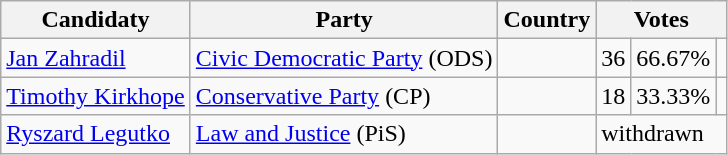<table class="wikitable">
<tr>
<th>Candidaty</th>
<th>Party</th>
<th>Country</th>
<th colspan="3">Votes</th>
</tr>
<tr>
<td><a href='#'>Jan Zahradil</a></td>
<td><a href='#'>Civic Democratic Party</a> (ODS)</td>
<td></td>
<td>36</td>
<td>66.67%</td>
<td></td>
</tr>
<tr>
<td><a href='#'>Timothy Kirkhope</a></td>
<td><a href='#'>Conservative Party</a> (CP)</td>
<td></td>
<td>18</td>
<td>33.33%</td>
<td></td>
</tr>
<tr>
<td><a href='#'>Ryszard Legutko</a></td>
<td><a href='#'>Law and Justice</a> (PiS)</td>
<td></td>
<td colspan="3">withdrawn</td>
</tr>
</table>
